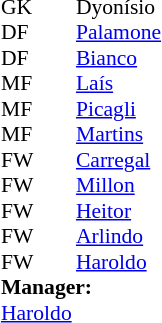<table style="font-size:90%; margin:0.2em auto;" cellspacing="0" cellpadding="0">
<tr>
<th width="25"></th>
<th width="25"></th>
</tr>
<tr>
<td>GK</td>
<td><strong> </strong></td>
<td>Dyonísio</td>
</tr>
<tr>
<td>DF</td>
<td><strong> </strong></td>
<td><a href='#'>Palamone</a></td>
</tr>
<tr>
<td>DF</td>
<td><strong> </strong></td>
<td><a href='#'>Bianco</a></td>
</tr>
<tr>
<td>MF</td>
<td><strong> </strong></td>
<td><a href='#'>Laís</a></td>
</tr>
<tr>
<td>MF</td>
<td><strong> </strong></td>
<td><a href='#'>Picagli</a></td>
</tr>
<tr>
<td>MF</td>
<td><strong> </strong></td>
<td><a href='#'>Martins</a></td>
</tr>
<tr>
<td>FW</td>
<td><strong> </strong></td>
<td><a href='#'>Carregal</a></td>
</tr>
<tr>
<td>FW</td>
<td><strong> </strong></td>
<td><a href='#'>Millon</a></td>
</tr>
<tr>
<td>FW</td>
<td><strong> </strong></td>
<td><a href='#'>Heitor</a></td>
</tr>
<tr>
<td>FW</td>
<td><strong> </strong></td>
<td><a href='#'>Arlindo</a></td>
</tr>
<tr>
<td>FW</td>
<td><strong> </strong></td>
<td><a href='#'>Haroldo</a></td>
</tr>
<tr>
<td colspan=3><strong>Manager:</strong></td>
</tr>
<tr>
<td colspan=4> <a href='#'>Haroldo</a></td>
</tr>
</table>
